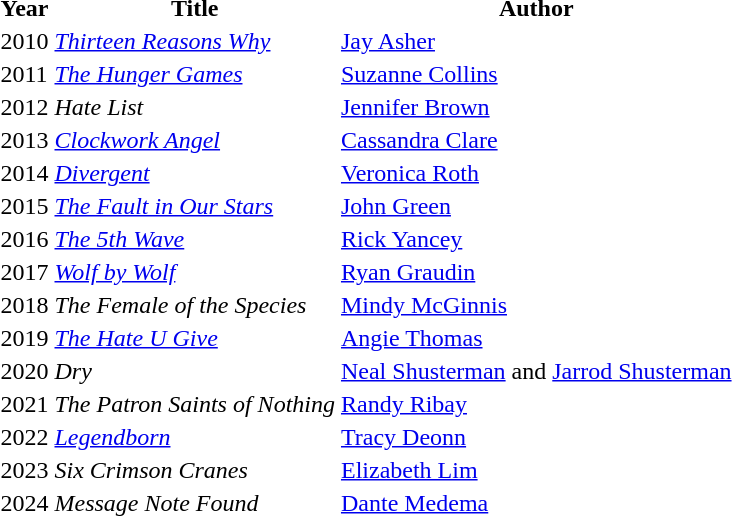<table class="sortable">
<tr>
<th>Year</th>
<th>Title</th>
<th>Author</th>
</tr>
<tr>
<td>2010</td>
<td><em><a href='#'>Thirteen Reasons Why</a></em></td>
<td><a href='#'>Jay Asher</a></td>
</tr>
<tr>
<td>2011</td>
<td><em><a href='#'>The Hunger Games</a></em></td>
<td><a href='#'>Suzanne Collins</a></td>
</tr>
<tr>
<td>2012</td>
<td><em>Hate List</em></td>
<td><a href='#'>Jennifer Brown</a></td>
</tr>
<tr>
<td>2013</td>
<td><em><a href='#'>Clockwork Angel</a></em></td>
<td><a href='#'>Cassandra Clare</a></td>
</tr>
<tr>
<td>2014</td>
<td><em><a href='#'>Divergent</a></em></td>
<td><a href='#'>Veronica Roth</a></td>
</tr>
<tr>
<td>2015</td>
<td><em><a href='#'>The Fault in Our Stars</a></em></td>
<td><a href='#'>John Green</a></td>
</tr>
<tr>
<td>2016</td>
<td><em><a href='#'>The 5th Wave</a></em></td>
<td><a href='#'>Rick Yancey</a></td>
</tr>
<tr>
<td>2017</td>
<td><em><a href='#'>Wolf by Wolf</a></em></td>
<td><a href='#'>Ryan Graudin</a></td>
</tr>
<tr>
<td>2018</td>
<td><em>The Female of the Species</em></td>
<td><a href='#'>Mindy McGinnis</a></td>
</tr>
<tr>
<td>2019</td>
<td><em><a href='#'>The Hate U Give</a></em></td>
<td><a href='#'>Angie Thomas</a></td>
</tr>
<tr>
<td>2020</td>
<td><em>Dry</em></td>
<td><a href='#'>Neal Shusterman</a> and <a href='#'>Jarrod Shusterman</a></td>
</tr>
<tr>
<td>2021</td>
<td><em>The Patron Saints of Nothing</em></td>
<td><a href='#'>Randy Ribay</a></td>
</tr>
<tr>
<td>2022</td>
<td><em><a href='#'>Legendborn</a></em></td>
<td><a href='#'>Tracy Deonn</a></td>
</tr>
<tr>
<td>2023</td>
<td><em>Six Crimson Cranes</em></td>
<td><a href='#'>Elizabeth Lim</a></td>
</tr>
<tr>
<td>2024</td>
<td><em>Message Note Found</em></td>
<td><a href='#'>Dante Medema</a></td>
</tr>
</table>
